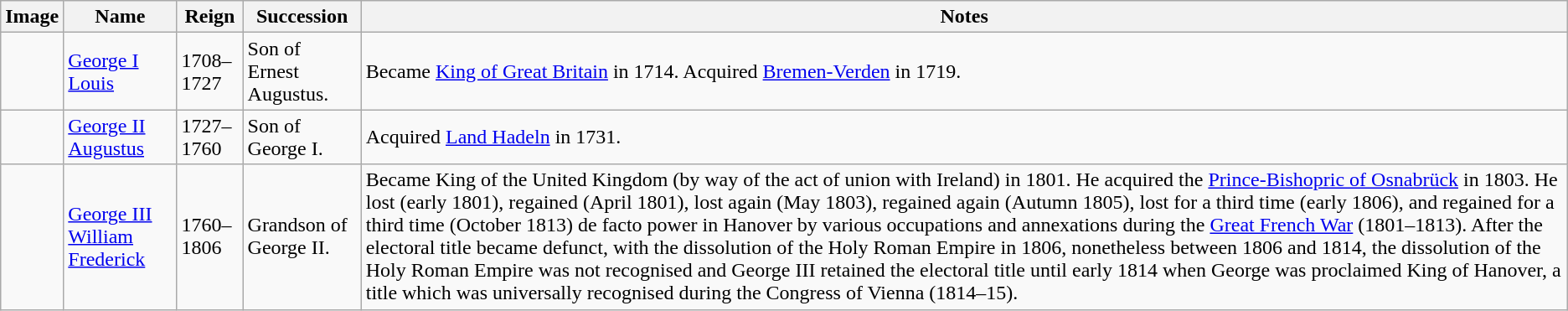<table class="wikitable">
<tr>
<th>Image</th>
<th>Name</th>
<th>Reign</th>
<th>Succession</th>
<th>Notes</th>
</tr>
<tr>
<td></td>
<td><a href='#'>George I Louis</a></td>
<td>1708–1727</td>
<td>Son of Ernest Augustus.</td>
<td>Became <a href='#'>King of Great Britain</a> in 1714. Acquired <a href='#'>Bremen-Verden</a> in 1719.</td>
</tr>
<tr>
<td></td>
<td><a href='#'>George II Augustus</a></td>
<td>1727–1760</td>
<td>Son of George I.</td>
<td>Acquired <a href='#'>Land Hadeln</a> in 1731.</td>
</tr>
<tr>
<td></td>
<td><a href='#'>George III William Frederick</a></td>
<td>1760–1806</td>
<td>Grandson of George II.</td>
<td>Became King of the United Kingdom (by way of the act of union with Ireland) in 1801. He acquired the <a href='#'>Prince-Bishopric of Osnabrück</a> in 1803. He lost (early 1801), regained (April 1801), lost again (May 1803), regained again (Autumn 1805), lost for a third time (early 1806), and regained for a third time (October 1813) de facto power in Hanover by various occupations and annexations during the <a href='#'>Great French War</a> (1801–1813). After the electoral title became defunct, with the dissolution of the Holy Roman Empire in 1806, nonetheless between 1806 and 1814, the dissolution of the Holy Roman Empire was not recognised and George III retained the electoral title until early 1814 when George was proclaimed King of Hanover, a title which was universally recognised during the Congress of Vienna (1814–15).</td>
</tr>
</table>
